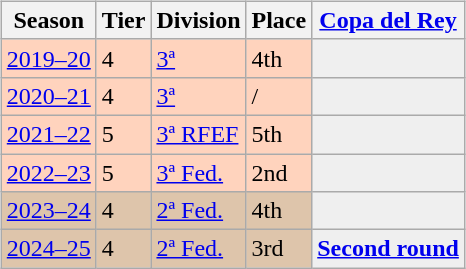<table>
<tr>
<td valign="top" width=0%><br><table class="wikitable">
<tr style="background:#f0f6fa;">
<th>Season</th>
<th>Tier</th>
<th>Division</th>
<th>Place</th>
<th><a href='#'>Copa del Rey</a></th>
</tr>
<tr>
<td style="background:#FFD3BD;"><a href='#'>2019–20</a></td>
<td style="background:#FFD3BD;">4</td>
<td style="background:#FFD3BD;"><a href='#'>3ª</a></td>
<td style="background:#FFD3BD;">4th</td>
<th style="background:#efefef;"></th>
</tr>
<tr>
<td style="background:#FFD3BD;"><a href='#'>2020–21</a></td>
<td style="background:#FFD3BD;">4</td>
<td style="background:#FFD3BD;"><a href='#'>3ª</a></td>
<td style="background:#FFD3BD;"> / </td>
<th style="background:#efefef;"></th>
</tr>
<tr>
<td style="background:#FFD3BD;"><a href='#'>2021–22</a></td>
<td style="background:#FFD3BD;">5</td>
<td style="background:#FFD3BD;"><a href='#'>3ª RFEF</a></td>
<td style="background:#FFD3BD;">5th</td>
<th style="background:#efefef;"></th>
</tr>
<tr>
<td style="background:#FFD3BD;"><a href='#'>2022–23</a></td>
<td style="background:#FFD3BD;">5</td>
<td style="background:#FFD3BD;"><a href='#'>3ª Fed.</a></td>
<td style="background:#FFD3BD;">2nd</td>
<th style="background:#efefef;"></th>
</tr>
<tr>
<td style="background:#DEC5AB;"><a href='#'>2023–24</a></td>
<td style="background:#DEC5AB;">4</td>
<td style="background:#DEC5AB;"><a href='#'>2ª Fed.</a></td>
<td style="background:#DEC5AB;">4th</td>
<td style="background:#efefef;"></td>
</tr>
<tr>
<td style="background:#DEC5AB;"><a href='#'>2024–25</a></td>
<td style="background:#DEC5AB;">4</td>
<td style="background:#DEC5AB;"><a href='#'>2ª Fed.</a></td>
<td style="background:#DEC5AB;">3rd</td>
<th style="background:#efefef;"><a href='#'>Second round</a></th>
</tr>
</table>
</td>
</tr>
</table>
